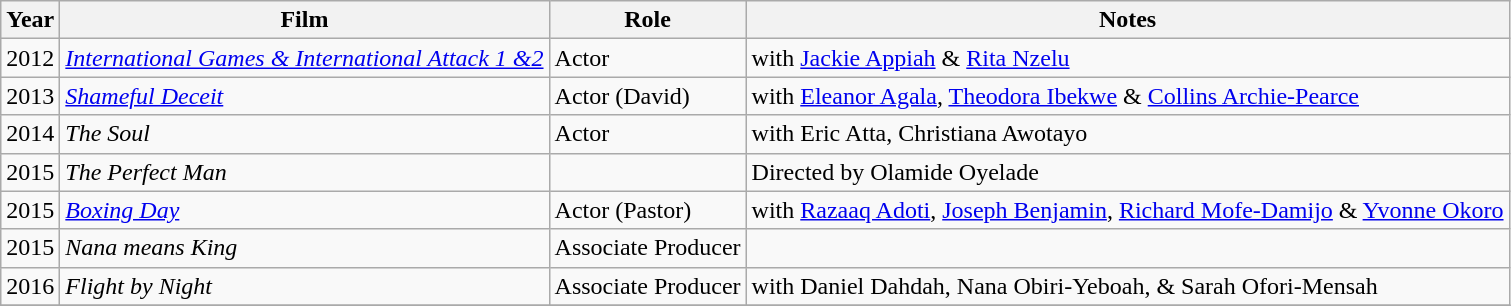<table class="wikitable">
<tr align="center">
<th>Year</th>
<th>Film</th>
<th>Role</th>
<th>Notes</th>
</tr>
<tr>
<td rowspan="">2012</td>
<td><em><a href='#'>International Games & International Attack 1 &2</a></em></td>
<td>Actor</td>
<td>with <a href='#'>Jackie Appiah</a> & <a href='#'>Rita Nzelu</a></td>
</tr>
<tr>
<td rowspan="1">2013</td>
<td><em><a href='#'>Shameful Deceit</a></em></td>
<td>Actor (David)</td>
<td>with <a href='#'>Eleanor Agala</a>, <a href='#'>Theodora Ibekwe</a> & <a href='#'>Collins Archie-Pearce</a></td>
</tr>
<tr>
<td>2014</td>
<td><em>The Soul</em></td>
<td>Actor</td>
<td>with Eric Atta, Christiana Awotayo</td>
</tr>
<tr>
<td>2015</td>
<td><em>The Perfect Man</em></td>
<td></td>
<td>Directed by Olamide Oyelade</td>
</tr>
<tr>
<td rowspan="1">2015</td>
<td><em><a href='#'>Boxing Day</a></em></td>
<td>Actor (Pastor)</td>
<td>with <a href='#'>Razaaq Adoti</a>, <a href='#'>Joseph Benjamin</a>, <a href='#'>Richard Mofe-Damijo</a> & <a href='#'>Yvonne Okoro</a></td>
</tr>
<tr>
<td rowspan="1">2015</td>
<td><em>Nana means King</em></td>
<td>Associate Producer</td>
<td></td>
</tr>
<tr>
<td rowspan="1">2016</td>
<td><em>Flight by Night</em></td>
<td>Associate Producer</td>
<td>with Daniel Dahdah, Nana Obiri-Yeboah, & Sarah Ofori-Mensah</td>
</tr>
<tr>
</tr>
</table>
